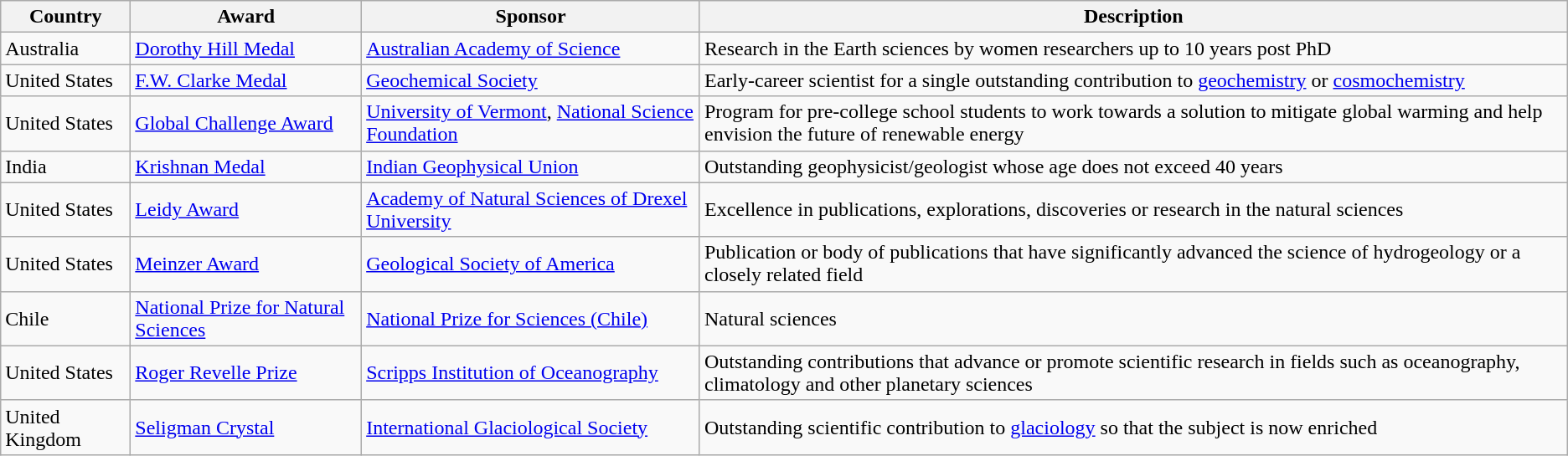<table class="wikitable sortable">
<tr>
<th style="width:6em;">Country</th>
<th>Award</th>
<th>Sponsor</th>
<th>Description</th>
</tr>
<tr>
<td>Australia</td>
<td><a href='#'>Dorothy Hill Medal</a></td>
<td><a href='#'>Australian Academy of Science</a></td>
<td>Research in the Earth sciences by women researchers up to 10 years post PhD</td>
</tr>
<tr>
<td>United States</td>
<td><a href='#'>F.W. Clarke Medal</a></td>
<td><a href='#'>Geochemical Society</a></td>
<td>Early-career scientist for a single outstanding contribution to <a href='#'>geochemistry</a> or <a href='#'>cosmochemistry</a></td>
</tr>
<tr>
<td>United States</td>
<td><a href='#'>Global Challenge Award</a></td>
<td><a href='#'>University of Vermont</a>, <a href='#'>National Science Foundation</a></td>
<td>Program for pre-college school students to work towards a solution to mitigate global warming and help envision the future of renewable energy</td>
</tr>
<tr>
<td>India</td>
<td><a href='#'>Krishnan Medal</a></td>
<td><a href='#'>Indian Geophysical Union</a></td>
<td>Outstanding geophysicist/geologist whose age does not exceed 40 years</td>
</tr>
<tr>
<td>United States</td>
<td><a href='#'>Leidy Award</a></td>
<td><a href='#'>Academy of Natural Sciences of Drexel University</a></td>
<td>Excellence in publications, explorations, discoveries or research in the natural sciences</td>
</tr>
<tr>
<td>United States</td>
<td><a href='#'>Meinzer Award</a></td>
<td><a href='#'>Geological Society of America</a></td>
<td>Publication or body of publications that have significantly advanced the science of hydrogeology or a closely related field</td>
</tr>
<tr>
<td>Chile</td>
<td><a href='#'>National Prize for Natural Sciences</a></td>
<td><a href='#'>National Prize for Sciences (Chile)</a></td>
<td>Natural sciences</td>
</tr>
<tr>
<td>United States</td>
<td><a href='#'>Roger Revelle Prize</a></td>
<td><a href='#'>Scripps Institution of Oceanography</a></td>
<td>Outstanding contributions that advance or promote scientific research in fields such as oceanography, climatology and other planetary sciences</td>
</tr>
<tr>
<td>United Kingdom</td>
<td><a href='#'>Seligman Crystal</a></td>
<td><a href='#'>International Glaciological Society</a></td>
<td>Outstanding scientific contribution to <a href='#'>glaciology</a> so that the subject is now enriched</td>
</tr>
</table>
